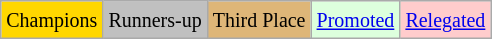<table class="wikitable">
<tr>
<td bgcolor=gold><small>Champions</small></td>
<td bgcolor=silver><small>Runners-up</small></td>
<td bgcolor=#deb678><small>Third Place</small></td>
<td bgcolor="#DDFFDD"><small><a href='#'>Promoted</a></small></td>
<td bgcolor="#FFCCCC"><small><a href='#'>Relegated</a></small></td>
</tr>
</table>
